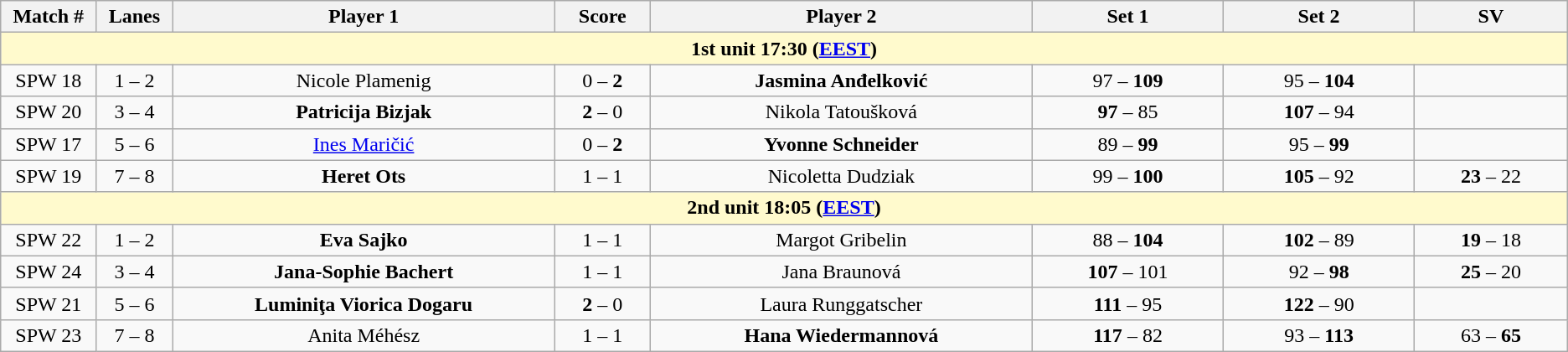<table class="wikitable">
<tr>
<th width="5%">Match #</th>
<th width="4%">Lanes</th>
<th width="20%">Player 1</th>
<th width="5%">Score</th>
<th width="20%">Player 2</th>
<th width="10%">Set 1</th>
<th width="10%">Set 2</th>
<th width="8%">SV</th>
</tr>
<tr>
<td colspan="8" style="text-align:center; background-color:#FFFACD"><strong>1st unit 17:30 (<a href='#'>EEST</a>)</strong></td>
</tr>
<tr style=text-align:center;"background:#;">
<td>SPW 18</td>
<td>1 – 2</td>
<td> Nicole Plamenig</td>
<td>0 – <strong>2</strong></td>
<td> <strong>Jasmina Anđelković</strong></td>
<td>97  – <strong>109</strong></td>
<td>95 – <strong>104</strong></td>
<td></td>
</tr>
<tr style=text-align:center;"background:#;">
<td>SPW 20</td>
<td>3 – 4</td>
<td> <strong>Patricija Bizjak</strong></td>
<td><strong>2</strong> – 0</td>
<td><strong></strong> Nikola Tatoušková</td>
<td><strong>97</strong> – 85</td>
<td><strong>107</strong> – 94</td>
<td></td>
</tr>
<tr style=text-align:center;"background:#;">
<td>SPW 17</td>
<td>5 – 6</td>
<td> <a href='#'>Ines Maričić</a></td>
<td>0 – <strong>2</strong></td>
<td> <strong>Yvonne Schneider</strong></td>
<td>89 – <strong>99</strong></td>
<td>95 – <strong>99</strong></td>
<td></td>
</tr>
<tr style=text-align:center;"background:#;">
<td>SPW 19</td>
<td>7 – 8</td>
<td> <strong>Heret Ots</strong></td>
<td>1 – 1</td>
<td> Nicoletta Dudziak</td>
<td>99 – <strong>100</strong></td>
<td><strong>105</strong> – 92</td>
<td><strong>23</strong> – 22</td>
</tr>
<tr>
<td colspan="8" style="text-align:center; background-color:#FFFACD"><strong>2nd unit 18:05 (<a href='#'>EEST</a>)</strong></td>
</tr>
<tr style=text-align:center;"background:#;">
<td>SPW 22</td>
<td>1 – 2</td>
<td> <strong>Eva Sajko</strong></td>
<td>1 – 1</td>
<td> Margot Gribelin</td>
<td>88 – <strong>104</strong></td>
<td><strong>102</strong> – 89</td>
<td><strong>19</strong> – 18</td>
</tr>
<tr style=text-align:center;"background:#;">
<td>SPW 24</td>
<td>3 – 4</td>
<td> <strong>Jana-Sophie Bachert</strong></td>
<td>1 – 1</td>
<td> Jana Braunová</td>
<td><strong>107</strong> – 101</td>
<td>92 – <strong>98</strong></td>
<td><strong>25</strong> – 20</td>
</tr>
<tr style=text-align:center;"background:#;">
<td>SPW 21</td>
<td>5 – 6</td>
<td> <strong>Luminiţa Viorica Dogaru</strong></td>
<td><strong>2</strong> – 0</td>
<td> Laura Runggatscher</td>
<td><strong>111</strong> – 95</td>
<td><strong>122</strong> – 90</td>
<td></td>
</tr>
<tr style=text-align:center;"background:#;">
<td>SPW 23</td>
<td>7 – 8</td>
<td> Anita Méhész</td>
<td>1 – 1</td>
<td> <strong>Hana Wiedermannová</strong></td>
<td><strong>117</strong> – 82</td>
<td>93 – <strong>113</strong></td>
<td>63 – <strong>65</strong></td>
</tr>
</table>
